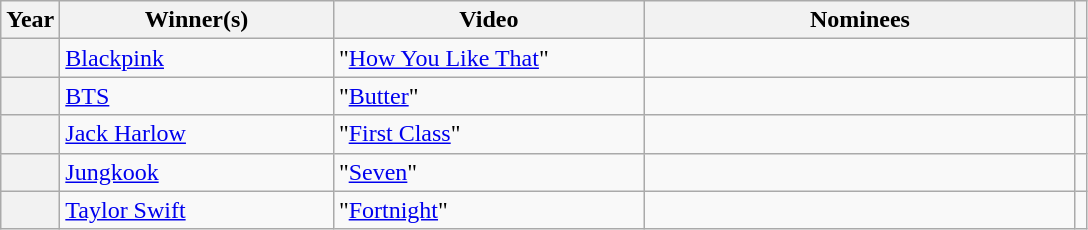<table class="wikitable sortable">
<tr>
<th scope="col">Year</th>
<th scope="col" style="width:175px;">Winner(s)</th>
<th scope="col" style="width:200px;">Video</th>
<th scope="col" style="width:280px;">Nominees</th>
<th scope="col" class="unsortable"></th>
</tr>
<tr>
<th scope="row"></th>
<td><a href='#'>Blackpink</a></td>
<td>"<a href='#'>How You Like That</a>"</td>
<td></td>
<td align="center"></td>
</tr>
<tr>
<th scope="row"></th>
<td><a href='#'>BTS</a></td>
<td>"<a href='#'>Butter</a>"</td>
<td></td>
<td align="center"></td>
</tr>
<tr>
<th scope="row"></th>
<td><a href='#'>Jack Harlow</a></td>
<td>"<a href='#'>First Class</a>"</td>
<td></td>
<td align="center"></td>
</tr>
<tr>
<th scope="row"></th>
<td><a href='#'>Jungkook</a> </td>
<td>"<a href='#'>Seven</a>"</td>
<td></td>
<td align="center"></td>
</tr>
<tr>
<th scope="row"></th>
<td><a href='#'>Taylor Swift</a> </td>
<td>"<a href='#'>Fortnight</a>"</td>
<td></td>
<td align="center"></td>
</tr>
</table>
